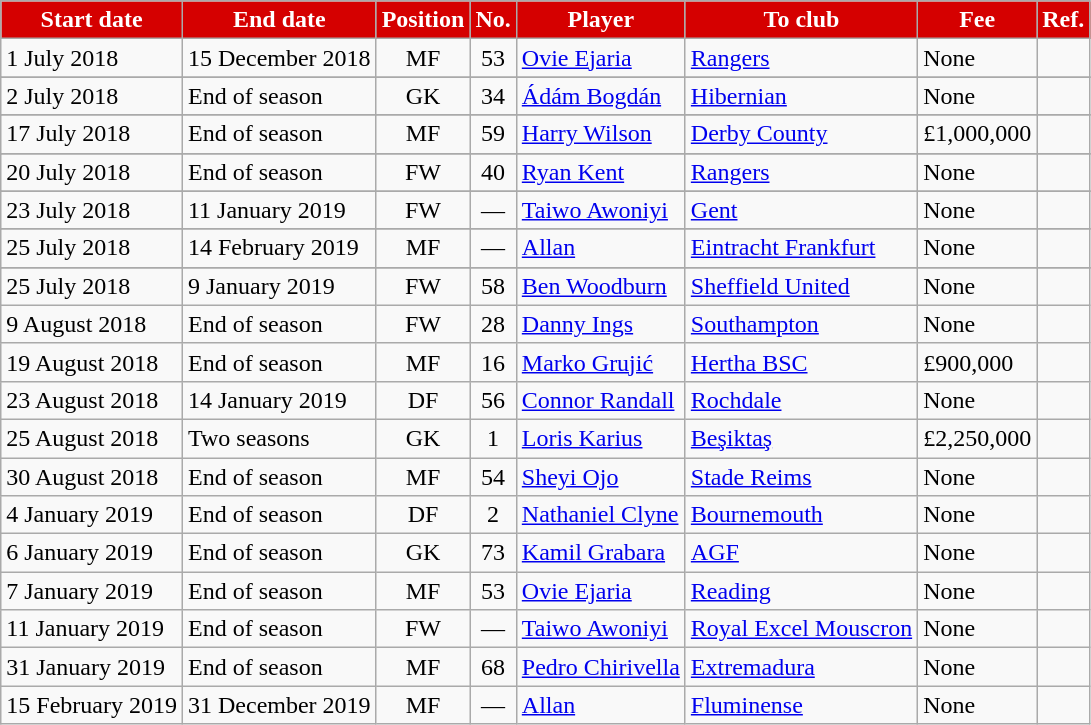<table class="wikitable sortable">
<tr>
<th style="background:#d50000; color:white;">Start date</th>
<th style="background:#d50000; color:white;">End date</th>
<th style="background:#d50000; color:white;">Position</th>
<th style="background:#d50000; color:white;">No.</th>
<th style="background:#d50000; color:white;">Player</th>
<th style="background:#d50000; color:white;">To club</th>
<th style="background:#d50000; color:white;">Fee</th>
<th style="background:#d50000; color:white;">Ref.</th>
</tr>
<tr>
<td>1 July 2018</td>
<td>15 December 2018</td>
<td style="text-align:center;">MF</td>
<td style="text-align:center;">53</td>
<td style="text-align:left"> <a href='#'>Ovie Ejaria</a></td>
<td style="text-align:left"> <a href='#'>Rangers</a></td>
<td>None</td>
<td></td>
</tr>
<tr>
</tr>
<tr>
<td>2 July 2018</td>
<td>End of season</td>
<td style="text-align:center;">GK</td>
<td style="text-align:center;">34</td>
<td style="text-align:left"> <a href='#'>Ádám Bogdán</a></td>
<td style="text-align:left"> <a href='#'>Hibernian</a></td>
<td>None</td>
<td></td>
</tr>
<tr>
</tr>
<tr>
<td>17 July 2018</td>
<td>End of season</td>
<td style="text-align:center;">MF</td>
<td style="text-align:center;">59</td>
<td style="text-align:left;"> <a href='#'>Harry Wilson</a></td>
<td style="text-align:left;"> <a href='#'>Derby County</a></td>
<td>£1,000,000</td>
<td></td>
</tr>
<tr>
</tr>
<tr>
<td>20 July 2018</td>
<td>End of season</td>
<td style="text-align:center;">FW</td>
<td style="text-align:center;">40</td>
<td style="text-align:left;"> <a href='#'>Ryan Kent</a></td>
<td style="text-align:left;"> <a href='#'>Rangers</a></td>
<td>None</td>
<td></td>
</tr>
<tr>
</tr>
<tr>
<td>23 July 2018</td>
<td>11 January 2019</td>
<td style="text-align:center;">FW</td>
<td style="text-align:center;">—</td>
<td style="text-align:left;"> <a href='#'>Taiwo Awoniyi</a></td>
<td style="text-align:left;"> <a href='#'>Gent</a></td>
<td>None</td>
<td></td>
</tr>
<tr>
</tr>
<tr>
<td>25 July 2018</td>
<td>14 February 2019</td>
<td style="text-align:center;">MF</td>
<td style="text-align:center;">—</td>
<td style="text-align:left;"> <a href='#'>Allan</a></td>
<td style="text-align:left;"> <a href='#'>Eintracht Frankfurt</a></td>
<td>None</td>
<td></td>
</tr>
<tr>
</tr>
<tr>
<td>25 July 2018</td>
<td>9 January 2019</td>
<td style="text-align:center;">FW</td>
<td style="text-align:center;">58</td>
<td style="text-align:left;"> <a href='#'>Ben Woodburn</a></td>
<td style="text-align:left;"> <a href='#'>Sheffield United</a></td>
<td>None</td>
<td></td>
</tr>
<tr>
<td>9 August 2018</td>
<td>End of season</td>
<td style="text-align:center;">FW</td>
<td style="text-align:center;">28</td>
<td style="text-align:left;"> <a href='#'>Danny Ings</a></td>
<td style="text-align:left;"> <a href='#'>Southampton</a></td>
<td>None</td>
<td></td>
</tr>
<tr>
<td>19 August 2018</td>
<td>End of season</td>
<td style="text-align:center;">MF</td>
<td style="text-align:center;">16</td>
<td style="text-align:left;"> <a href='#'>Marko Grujić</a></td>
<td style="text-align:left;"> <a href='#'>Hertha BSC</a></td>
<td>£900,000</td>
<td></td>
</tr>
<tr>
<td>23 August 2018</td>
<td>14 January 2019</td>
<td style="text-align:center;">DF</td>
<td style="text-align:center;">56</td>
<td style="text-align:left;"> <a href='#'>Connor Randall</a></td>
<td style="text-align:left;"> <a href='#'>Rochdale</a></td>
<td>None</td>
<td></td>
</tr>
<tr>
<td>25 August 2018</td>
<td>Two seasons</td>
<td style="text-align:center;">GK</td>
<td style="text-align:center;">1</td>
<td style="text-align:left;"> <a href='#'>Loris Karius</a></td>
<td style="text-align:left;"> <a href='#'>Beşiktaş</a></td>
<td>£2,250,000</td>
<td></td>
</tr>
<tr>
<td>30 August 2018</td>
<td>End of season</td>
<td style="text-align:center;">MF</td>
<td style="text-align:center;">54</td>
<td style="text-align:left;"> <a href='#'>Sheyi Ojo</a></td>
<td style="text-align:left;"> <a href='#'>Stade Reims</a></td>
<td>None</td>
<td></td>
</tr>
<tr>
<td>4 January 2019</td>
<td>End of season</td>
<td style="text-align:center;">DF</td>
<td style="text-align:center;">2</td>
<td style="text-align:left;"> <a href='#'>Nathaniel Clyne</a></td>
<td style="text-align:left;"> <a href='#'>Bournemouth</a></td>
<td>None</td>
<td></td>
</tr>
<tr>
<td>6 January 2019</td>
<td>End of season</td>
<td style="text-align:center;">GK</td>
<td style="text-align:center;">73</td>
<td style="text-align:left;"> <a href='#'>Kamil Grabara</a></td>
<td style="text-align:left;"> <a href='#'>AGF</a></td>
<td>None</td>
<td></td>
</tr>
<tr>
<td>7 January 2019</td>
<td>End of season</td>
<td style="text-align:center;">MF</td>
<td style="text-align:center;">53</td>
<td style="text-align:left;"> <a href='#'>Ovie Ejaria</a></td>
<td style="text-align:left;"> <a href='#'>Reading</a></td>
<td>None</td>
<td></td>
</tr>
<tr>
<td>11 January 2019</td>
<td>End of season</td>
<td style="text-align:center;">FW</td>
<td style="text-align:center;">—</td>
<td style="text-align:left;"> <a href='#'>Taiwo Awoniyi</a></td>
<td style="text-align:left;"> <a href='#'>Royal Excel Mouscron</a></td>
<td>None</td>
<td></td>
</tr>
<tr>
<td>31 January 2019</td>
<td>End of season</td>
<td style="text-align:center;">MF</td>
<td style="text-align:center;">68</td>
<td style="text-align:left;"> <a href='#'>Pedro Chirivella</a></td>
<td style="text-align:left;"> <a href='#'>Extremadura</a></td>
<td>None</td>
<td></td>
</tr>
<tr>
<td>15 February 2019</td>
<td>31 December 2019</td>
<td style="text-align:center;">MF</td>
<td style="text-align:center;">—</td>
<td style="text-align:left;"> <a href='#'>Allan</a></td>
<td style="text-align:left;"> <a href='#'>Fluminense</a></td>
<td>None</td>
<td></td>
</tr>
</table>
